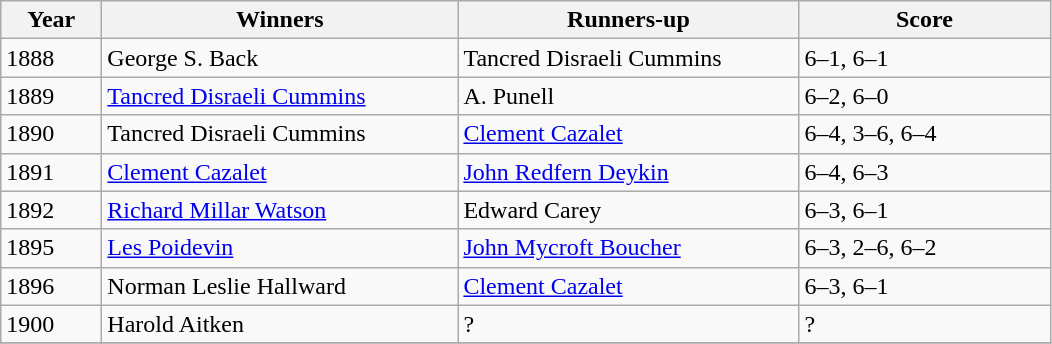<table class="wikitable">
<tr>
<th style="width:60px;">Year</th>
<th style="width:230px;">Winners</th>
<th style="width:220px;">Runners-up</th>
<th style="width:160px;">Score</th>
</tr>
<tr>
<td>1888</td>
<td> George S. Back</td>
<td> Tancred Disraeli Cummins</td>
<td>6–1, 6–1</td>
</tr>
<tr>
<td>1889</td>
<td> <a href='#'>Tancred Disraeli Cummins</a></td>
<td> A. Punell</td>
<td>6–2, 6–0</td>
</tr>
<tr>
<td>1890</td>
<td> Tancred Disraeli Cummins</td>
<td> <a href='#'>Clement Cazalet</a></td>
<td>6–4, 3–6, 6–4</td>
</tr>
<tr>
<td>1891</td>
<td> <a href='#'>Clement Cazalet</a></td>
<td> <a href='#'>John Redfern Deykin</a></td>
<td>6–4, 6–3</td>
</tr>
<tr>
<td>1892</td>
<td> <a href='#'>Richard Millar Watson</a></td>
<td> Edward Carey</td>
<td>6–3, 6–1</td>
</tr>
<tr>
<td>1895</td>
<td> <a href='#'>Les Poidevin</a></td>
<td> <a href='#'>John Mycroft Boucher</a></td>
<td>6–3, 2–6, 6–2</td>
</tr>
<tr>
<td>1896</td>
<td> Norman Leslie Hallward</td>
<td> <a href='#'>Clement Cazalet</a></td>
<td>6–3, 6–1</td>
</tr>
<tr>
<td>1900</td>
<td> Harold Aitken</td>
<td> ?</td>
<td>?</td>
</tr>
<tr>
</tr>
</table>
